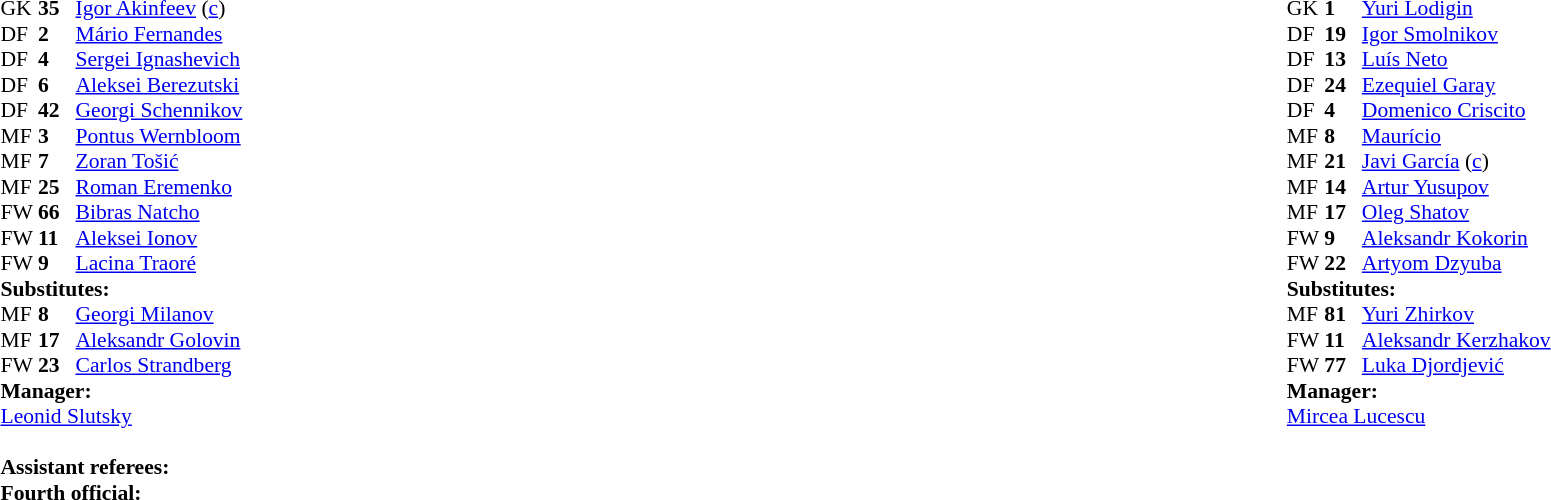<table width="100%">
<tr>
<td valign="top" width="50%"><br><table style="font-size: 90%" cellspacing="0" cellpadding="0">
<tr>
<td colspan="4"></td>
</tr>
<tr>
<th width=25></th>
<th width=25></th>
</tr>
<tr>
<td>GK</td>
<td><strong>35</strong></td>
<td> <a href='#'>Igor Akinfeev</a> (<a href='#'>c</a>)</td>
<td></td>
</tr>
<tr>
<td>DF</td>
<td><strong>2</strong></td>
<td> <a href='#'>Mário Fernandes</a></td>
</tr>
<tr>
<td>DF</td>
<td><strong>4</strong></td>
<td> <a href='#'>Sergei Ignashevich</a></td>
<td></td>
</tr>
<tr>
<td>DF</td>
<td><strong>6</strong></td>
<td> <a href='#'>Aleksei Berezutski</a></td>
</tr>
<tr>
<td>DF</td>
<td><strong>42</strong></td>
<td> <a href='#'>Georgi Schennikov</a></td>
</tr>
<tr>
<td>MF</td>
<td><strong>3</strong></td>
<td> <a href='#'>Pontus Wernbloom</a></td>
<td></td>
</tr>
<tr>
<td>MF</td>
<td><strong>7</strong></td>
<td> <a href='#'>Zoran Tošić</a></td>
<td></td>
<td></td>
</tr>
<tr>
<td>MF</td>
<td><strong>25</strong></td>
<td> <a href='#'>Roman Eremenko</a></td>
</tr>
<tr>
<td>FW</td>
<td><strong>66</strong></td>
<td> <a href='#'>Bibras Natcho</a></td>
<td></td>
</tr>
<tr>
<td>FW</td>
<td><strong>11</strong></td>
<td> <a href='#'>Aleksei Ionov</a></td>
<td></td>
<td></td>
</tr>
<tr>
<td>FW</td>
<td><strong>9</strong></td>
<td> <a href='#'>Lacina Traoré</a></td>
<td></td>
<td></td>
</tr>
<tr>
<td colspan=3><strong>Substitutes:</strong></td>
</tr>
<tr>
<td>MF</td>
<td><strong>8</strong></td>
<td> <a href='#'>Georgi Milanov</a></td>
<td></td>
<td></td>
</tr>
<tr>
<td>MF</td>
<td><strong>17</strong></td>
<td> <a href='#'>Aleksandr Golovin</a></td>
<td></td>
<td></td>
</tr>
<tr>
<td>FW</td>
<td><strong>23</strong></td>
<td> <a href='#'>Carlos Strandberg</a></td>
<td></td>
<td></td>
</tr>
<tr>
<td colspan=3><strong>Manager:</strong></td>
</tr>
<tr>
<td colspan=4> <a href='#'>Leonid Slutsky</a><br><br><strong>Assistant referees:</strong>
<br><strong>Fourth official:</strong></td>
</tr>
</table>
</td>
<td valign="top"></td>
<td valign="top" width="50%"><br><table style="font-size: 90%" cellspacing="0" cellpadding="0" align=center>
<tr>
<td colspan="4"></td>
</tr>
<tr>
<th width=25></th>
<th width=25></th>
</tr>
<tr>
<td>GK</td>
<td><strong>1</strong></td>
<td> <a href='#'>Yuri Lodigin</a></td>
<td></td>
</tr>
<tr>
<td>DF</td>
<td><strong>19</strong></td>
<td> <a href='#'>Igor Smolnikov</a></td>
</tr>
<tr>
<td>DF</td>
<td><strong>13</strong></td>
<td> <a href='#'>Luís Neto</a></td>
</tr>
<tr>
<td>DF</td>
<td><strong>24</strong></td>
<td> <a href='#'>Ezequiel Garay</a></td>
</tr>
<tr>
<td>DF</td>
<td><strong>4</strong></td>
<td> <a href='#'>Domenico Criscito</a></td>
<td></td>
</tr>
<tr>
<td>MF</td>
<td><strong>8</strong></td>
<td> <a href='#'>Maurício</a></td>
<td></td>
</tr>
<tr>
<td>MF</td>
<td><strong>21</strong></td>
<td> <a href='#'>Javi García</a> (<a href='#'>c</a>)</td>
<td></td>
</tr>
<tr>
<td>MF</td>
<td><strong>14</strong></td>
<td> <a href='#'>Artur Yusupov</a></td>
<td></td>
<td></td>
</tr>
<tr>
<td>MF</td>
<td><strong>17</strong></td>
<td> <a href='#'>Oleg Shatov</a></td>
<td></td>
</tr>
<tr>
<td>FW</td>
<td><strong>9</strong></td>
<td> <a href='#'>Aleksandr Kokorin</a></td>
<td></td>
<td></td>
</tr>
<tr>
<td>FW</td>
<td><strong>22</strong></td>
<td> <a href='#'>Artyom Dzyuba</a></td>
<td></td>
<td></td>
</tr>
<tr>
<td colspan=3><strong>Substitutes:</strong></td>
</tr>
<tr>
<td>MF</td>
<td><strong>81</strong></td>
<td> <a href='#'>Yuri Zhirkov</a></td>
<td></td>
<td></td>
</tr>
<tr>
<td>FW</td>
<td><strong>11</strong></td>
<td> <a href='#'>Aleksandr Kerzhakov</a></td>
<td></td>
<td></td>
</tr>
<tr>
<td>FW</td>
<td><strong>77</strong></td>
<td> <a href='#'>Luka Djordjević</a></td>
<td></td>
<td></td>
</tr>
<tr>
<td colspan=3><strong>Manager:</strong></td>
</tr>
<tr>
<td colspan=4> <a href='#'>Mircea Lucescu</a></td>
</tr>
<tr>
</tr>
</table>
</td>
</tr>
</table>
